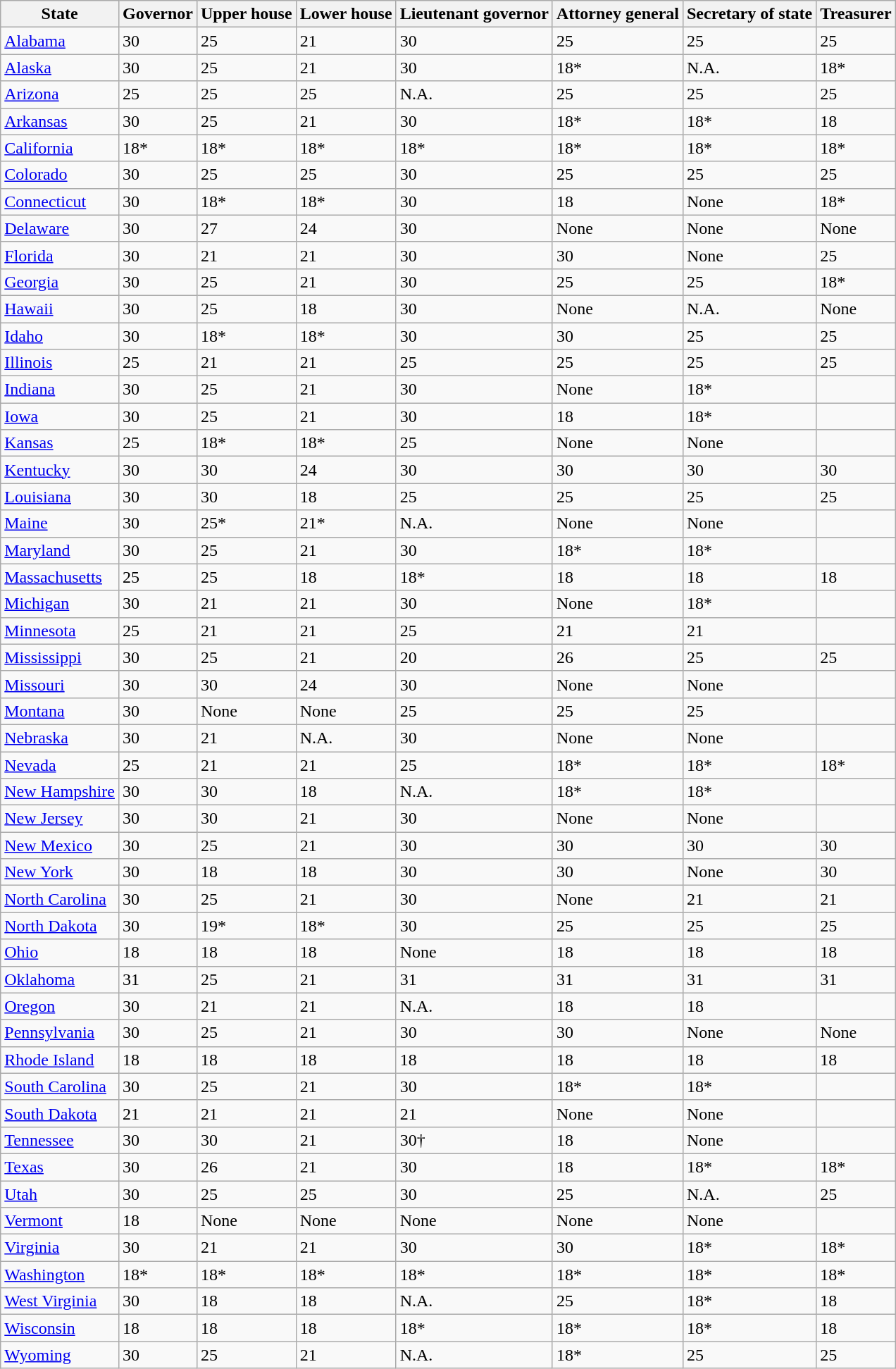<table class="wikitable sortable">
<tr>
<th>State</th>
<th>Governor</th>
<th>Upper house</th>
<th>Lower house</th>
<th>Lieutenant governor</th>
<th>Attorney general</th>
<th>Secretary of state</th>
<th>Treasurer</th>
</tr>
<tr>
<td><a href='#'>Alabama</a></td>
<td>30</td>
<td>25</td>
<td>21</td>
<td>30</td>
<td>25</td>
<td>25</td>
<td>25</td>
</tr>
<tr>
<td><a href='#'>Alaska</a></td>
<td>30</td>
<td>25</td>
<td>21</td>
<td>30</td>
<td>18*</td>
<td>N.A.</td>
<td>18*</td>
</tr>
<tr>
<td><a href='#'>Arizona</a></td>
<td>25</td>
<td>25</td>
<td>25</td>
<td>N.A.</td>
<td>25</td>
<td>25</td>
<td>25</td>
</tr>
<tr>
<td><a href='#'>Arkansas</a></td>
<td>30</td>
<td>25</td>
<td>21</td>
<td>30</td>
<td>18*</td>
<td>18*</td>
<td>18</td>
</tr>
<tr>
<td><a href='#'>California</a></td>
<td>18*</td>
<td>18*</td>
<td>18*</td>
<td>18*</td>
<td>18*</td>
<td>18*</td>
<td>18*</td>
</tr>
<tr>
<td><a href='#'>Colorado</a></td>
<td>30</td>
<td>25</td>
<td>25</td>
<td>30</td>
<td>25</td>
<td>25</td>
<td>25</td>
</tr>
<tr>
<td><a href='#'>Connecticut</a></td>
<td>30</td>
<td>18*</td>
<td>18*</td>
<td>30</td>
<td>18</td>
<td>None</td>
<td>18*</td>
</tr>
<tr>
<td><a href='#'>Delaware</a></td>
<td>30</td>
<td>27</td>
<td>24</td>
<td>30</td>
<td>None</td>
<td>None</td>
<td>None</td>
</tr>
<tr>
<td><a href='#'>Florida</a></td>
<td>30</td>
<td>21</td>
<td>21</td>
<td>30</td>
<td>30</td>
<td>None</td>
<td>25</td>
</tr>
<tr>
<td><a href='#'>Georgia</a></td>
<td>30</td>
<td>25</td>
<td>21</td>
<td>30</td>
<td>25</td>
<td>25</td>
<td>18*</td>
</tr>
<tr>
<td><a href='#'>Hawaii</a></td>
<td>30</td>
<td>25</td>
<td>18</td>
<td>30</td>
<td>None</td>
<td>N.A.</td>
<td>None</td>
</tr>
<tr>
<td><a href='#'>Idaho</a></td>
<td>30</td>
<td>18*</td>
<td>18*</td>
<td>30</td>
<td>30</td>
<td>25</td>
<td>25</td>
</tr>
<tr>
<td><a href='#'>Illinois</a></td>
<td>25</td>
<td>21</td>
<td>21</td>
<td>25</td>
<td>25</td>
<td>25</td>
<td>25</td>
</tr>
<tr>
<td><a href='#'>Indiana</a></td>
<td>30</td>
<td>25</td>
<td>21</td>
<td>30</td>
<td>None</td>
<td>18*</td>
<td></td>
</tr>
<tr>
<td><a href='#'>Iowa</a></td>
<td>30</td>
<td>25</td>
<td>21</td>
<td>30</td>
<td>18</td>
<td>18*</td>
<td></td>
</tr>
<tr>
<td><a href='#'>Kansas</a></td>
<td>25</td>
<td>18*</td>
<td>18*</td>
<td>25</td>
<td>None</td>
<td>None</td>
<td></td>
</tr>
<tr>
<td><a href='#'>Kentucky</a></td>
<td>30</td>
<td>30</td>
<td>24</td>
<td>30</td>
<td>30</td>
<td>30</td>
<td>30</td>
</tr>
<tr>
<td><a href='#'>Louisiana</a></td>
<td>30</td>
<td>30</td>
<td>18</td>
<td>25</td>
<td>25</td>
<td>25</td>
<td>25</td>
</tr>
<tr>
<td><a href='#'>Maine</a></td>
<td>30 </td>
<td>25*</td>
<td>21*</td>
<td>N.A.</td>
<td>None</td>
<td>None</td>
<td></td>
</tr>
<tr>
<td><a href='#'>Maryland</a></td>
<td>30</td>
<td>25</td>
<td>21</td>
<td>30</td>
<td>18*</td>
<td>18*</td>
<td></td>
</tr>
<tr>
<td><a href='#'>Massachusetts</a></td>
<td>25</td>
<td>25</td>
<td>18</td>
<td>18*</td>
<td>18</td>
<td>18</td>
<td>18</td>
</tr>
<tr>
<td><a href='#'>Michigan</a></td>
<td>30</td>
<td>21</td>
<td>21</td>
<td>30</td>
<td>None</td>
<td>18*</td>
<td></td>
</tr>
<tr>
<td><a href='#'>Minnesota</a></td>
<td>25</td>
<td>21</td>
<td>21</td>
<td>25</td>
<td>21</td>
<td>21</td>
<td></td>
</tr>
<tr>
<td><a href='#'>Mississippi</a></td>
<td>30</td>
<td>25</td>
<td>21</td>
<td>20</td>
<td>26</td>
<td>25</td>
<td>25</td>
</tr>
<tr>
<td><a href='#'>Missouri</a></td>
<td>30</td>
<td>30</td>
<td>24</td>
<td>30</td>
<td>None</td>
<td>None</td>
<td></td>
</tr>
<tr>
<td><a href='#'>Montana</a></td>
<td>30</td>
<td>None</td>
<td>None</td>
<td>25</td>
<td>25</td>
<td>25</td>
<td></td>
</tr>
<tr>
<td><a href='#'>Nebraska</a></td>
<td>30</td>
<td>21</td>
<td>N.A.</td>
<td>30</td>
<td>None</td>
<td>None</td>
<td></td>
</tr>
<tr>
<td><a href='#'>Nevada</a></td>
<td>25</td>
<td>21</td>
<td>21</td>
<td>25</td>
<td>18*</td>
<td>18*</td>
<td>18*</td>
</tr>
<tr>
<td><a href='#'>New Hampshire</a></td>
<td>30</td>
<td>30</td>
<td>18</td>
<td>N.A.</td>
<td>18*</td>
<td>18*</td>
<td></td>
</tr>
<tr>
<td><a href='#'>New Jersey</a></td>
<td>30</td>
<td>30</td>
<td>21</td>
<td>30</td>
<td>None</td>
<td>None</td>
<td></td>
</tr>
<tr>
<td><a href='#'>New Mexico</a></td>
<td>30</td>
<td>25</td>
<td>21</td>
<td>30</td>
<td>30</td>
<td>30</td>
<td>30</td>
</tr>
<tr>
<td><a href='#'>New York</a></td>
<td>30</td>
<td>18</td>
<td>18</td>
<td>30</td>
<td>30</td>
<td>None</td>
<td>30</td>
</tr>
<tr>
<td><a href='#'>North Carolina</a></td>
<td>30</td>
<td>25</td>
<td>21</td>
<td>30</td>
<td>None</td>
<td>21</td>
<td>21</td>
</tr>
<tr>
<td><a href='#'>North Dakota</a></td>
<td>30</td>
<td>19*</td>
<td>18*</td>
<td>30</td>
<td>25</td>
<td>25</td>
<td>25</td>
</tr>
<tr>
<td><a href='#'>Ohio</a></td>
<td>18</td>
<td>18</td>
<td>18</td>
<td>None</td>
<td>18</td>
<td>18</td>
<td>18</td>
</tr>
<tr>
<td><a href='#'>Oklahoma</a></td>
<td>31</td>
<td>25</td>
<td>21</td>
<td>31</td>
<td>31</td>
<td>31</td>
<td>31</td>
</tr>
<tr>
<td><a href='#'>Oregon</a></td>
<td>30</td>
<td>21</td>
<td>21</td>
<td>N.A.</td>
<td>18</td>
<td>18</td>
<td></td>
</tr>
<tr>
<td><a href='#'>Pennsylvania</a></td>
<td>30</td>
<td>25</td>
<td>21</td>
<td>30</td>
<td>30</td>
<td>None</td>
<td>None</td>
</tr>
<tr>
<td><a href='#'>Rhode Island</a></td>
<td>18</td>
<td>18</td>
<td>18</td>
<td>18</td>
<td>18</td>
<td>18</td>
<td>18</td>
</tr>
<tr>
<td><a href='#'>South Carolina</a></td>
<td>30</td>
<td>25</td>
<td>21</td>
<td>30</td>
<td>18*</td>
<td>18*</td>
<td></td>
</tr>
<tr>
<td><a href='#'>South Dakota</a></td>
<td>21</td>
<td>21</td>
<td>21</td>
<td>21</td>
<td>None</td>
<td>None</td>
<td></td>
</tr>
<tr>
<td><a href='#'>Tennessee</a></td>
<td>30</td>
<td>30</td>
<td>21</td>
<td>30†</td>
<td>18</td>
<td>None</td>
<td></td>
</tr>
<tr>
<td><a href='#'>Texas</a></td>
<td>30</td>
<td>26</td>
<td>21</td>
<td>30</td>
<td>18</td>
<td>18*</td>
<td>18*</td>
</tr>
<tr>
<td><a href='#'>Utah</a></td>
<td>30</td>
<td>25</td>
<td>25</td>
<td>30</td>
<td>25</td>
<td>N.A.</td>
<td>25</td>
</tr>
<tr>
<td><a href='#'>Vermont</a></td>
<td>18 </td>
<td>None</td>
<td>None</td>
<td>None</td>
<td>None</td>
<td>None</td>
<td></td>
</tr>
<tr>
<td><a href='#'>Virginia</a></td>
<td>30</td>
<td>21</td>
<td>21</td>
<td>30</td>
<td>30</td>
<td>18*</td>
<td>18*</td>
</tr>
<tr>
<td><a href='#'>Washington</a></td>
<td>18*</td>
<td>18*</td>
<td>18*</td>
<td>18*</td>
<td>18*</td>
<td>18*</td>
<td>18*</td>
</tr>
<tr>
<td><a href='#'>West Virginia</a></td>
<td>30</td>
<td>18</td>
<td>18</td>
<td>N.A.</td>
<td>25</td>
<td>18*</td>
<td>18</td>
</tr>
<tr>
<td><a href='#'>Wisconsin</a></td>
<td>18</td>
<td>18</td>
<td>18</td>
<td>18*</td>
<td>18*</td>
<td>18*</td>
<td>18</td>
</tr>
<tr>
<td><a href='#'>Wyoming</a></td>
<td>30</td>
<td>25</td>
<td>21</td>
<td>N.A.</td>
<td>18*</td>
<td>25</td>
<td>25</td>
</tr>
</table>
